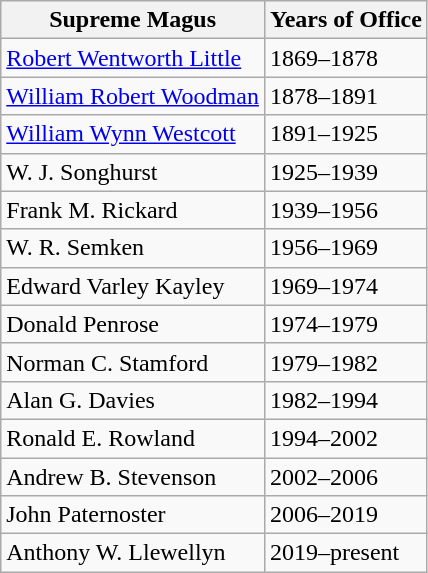<table class="wikitable">
<tr>
<th>Supreme Magus</th>
<th>Years of Office</th>
</tr>
<tr>
<td><a href='#'>Robert Wentworth Little</a></td>
<td>1869–1878</td>
</tr>
<tr>
<td><a href='#'>William Robert Woodman</a></td>
<td>1878–1891</td>
</tr>
<tr>
<td><a href='#'>William Wynn Westcott</a></td>
<td>1891–1925</td>
</tr>
<tr>
<td>W. J. Songhurst</td>
<td>1925–1939</td>
</tr>
<tr>
<td>Frank M. Rickard</td>
<td>1939–1956</td>
</tr>
<tr>
<td>W. R. Semken</td>
<td>1956–1969</td>
</tr>
<tr>
<td>Edward Varley Kayley</td>
<td>1969–1974</td>
</tr>
<tr>
<td>Donald Penrose</td>
<td>1974–1979</td>
</tr>
<tr>
<td>Norman C. Stamford</td>
<td>1979–1982</td>
</tr>
<tr>
<td>Alan G. Davies</td>
<td>1982–1994</td>
</tr>
<tr>
<td>Ronald E. Rowland</td>
<td>1994–2002</td>
</tr>
<tr>
<td>Andrew B. Stevenson</td>
<td>2002–2006</td>
</tr>
<tr>
<td>John Paternoster</td>
<td>2006–2019</td>
</tr>
<tr>
<td>Anthony W. Llewellyn</td>
<td>2019–present</td>
</tr>
</table>
